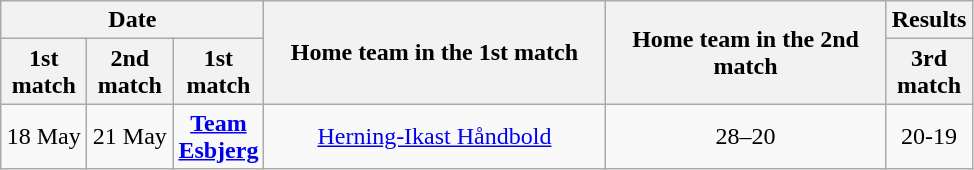<table class="wikitable" style="text-align:center; margin-left:1em;">
<tr>
<th colspan="3">Date</th>
<th rowspan="2" style="width:220px;">Home team in the 1st match</th>
<th rowspan="2" style="width:180px;">Home team in the 2nd match</th>
<th colspan="3">Results</th>
</tr>
<tr>
<th style="width:50px;">1st match</th>
<th style="width:50px;">2nd match</th>
<th style="width:50px;">1st match</th>
<th style="width:50px;">3rd match</th>
</tr>
<tr>
<td>18 May</td>
<td>21 May</td>
<td><strong><a href='#'>Team Esbjerg</a></strong></td>
<td><a href='#'>Herning-Ikast Håndbold</a></td>
<td>28–20</td>
<td>20-19</td>
</tr>
</table>
